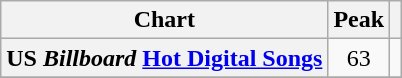<table class="wikitable plainrowheaders" style="text-align:center;">
<tr>
<th scope="col">Chart</th>
<th scope="col">Peak</th>
<th scope="col" class="unsortable"></th>
</tr>
<tr>
<th scope="row">US <em>Billboard</em> <a href='#'>Hot Digital Songs</a></th>
<td>63</td>
<td></td>
</tr>
<tr>
</tr>
</table>
